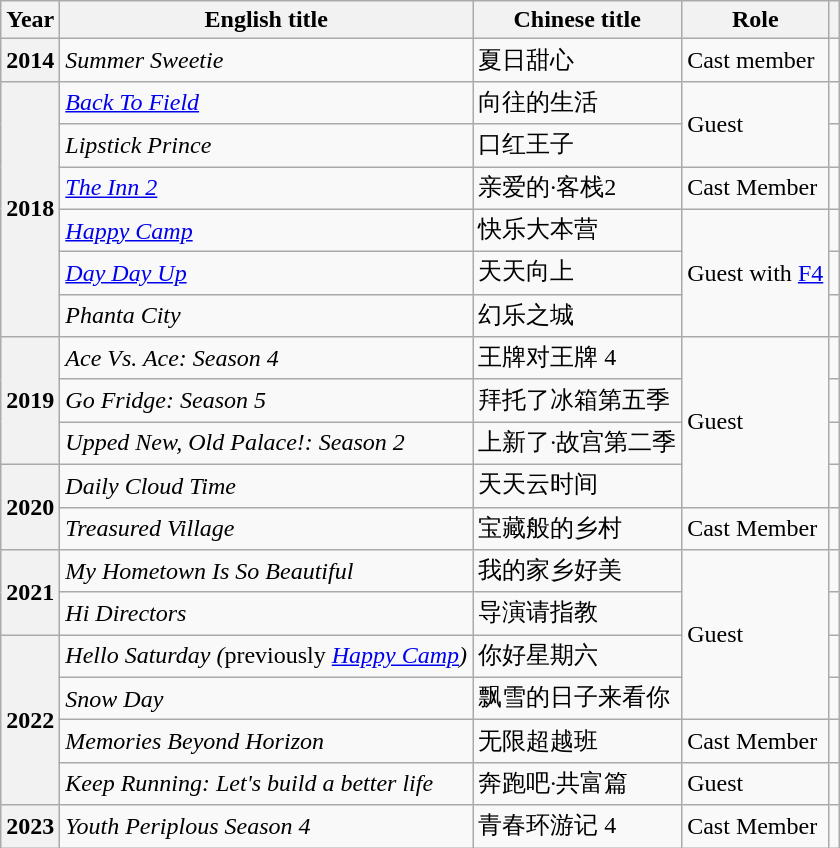<table class="wikitable plainrowheaders">
<tr>
<th scope="col">Year</th>
<th scope="col">English title</th>
<th scope="col">Chinese title</th>
<th scope="col">Role</th>
<th scope="col" class="unsortable"></th>
</tr>
<tr>
<th scope="row">2014</th>
<td><em>Summer Sweetie</em></td>
<td>夏日甜心</td>
<td>Cast member</td>
<td></td>
</tr>
<tr>
<th scope="row" rowspan="6">2018</th>
<td><em><a href='#'>Back To Field</a></em></td>
<td>向往的生活</td>
<td rowspan="2">Guest</td>
<td></td>
</tr>
<tr>
<td><em>Lipstick Prince</em></td>
<td>口红王子</td>
<td></td>
</tr>
<tr>
<td><em><a href='#'>The Inn 2</a></em></td>
<td>亲爱的·客栈2</td>
<td>Cast Member</td>
<td></td>
</tr>
<tr>
<td><em><a href='#'>Happy Camp</a></em></td>
<td>快乐大本营</td>
<td rowspan="3">Guest with <a href='#'>F4</a></td>
<td></td>
</tr>
<tr>
<td><em><a href='#'>Day Day Up</a></em></td>
<td>天天向上</td>
<td></td>
</tr>
<tr>
<td><em>Phanta City</em></td>
<td>幻乐之城</td>
<td></td>
</tr>
<tr>
<th scope="row" rowspan="3">2019</th>
<td><em>Ace Vs. Ace: Season 4</em></td>
<td>王牌对王牌 4</td>
<td rowspan="4">Guest</td>
<td></td>
</tr>
<tr>
<td><em>Go Fridge: Season 5</em></td>
<td>拜托了冰箱第五季</td>
<td></td>
</tr>
<tr>
<td><em>Upped New, Old Palace!: Season 2</em></td>
<td>上新了·故宫第二季</td>
<td></td>
</tr>
<tr>
<th scope="row" rowspan="2">2020</th>
<td><em>Daily Cloud Time</em></td>
<td>天天云时间</td>
<td></td>
</tr>
<tr>
<td><em>Treasured Village</em></td>
<td>宝藏般的乡村</td>
<td>Cast Member</td>
<td></td>
</tr>
<tr>
<th scope="row" rowspan="2">2021</th>
<td><em>My Hometown Is So Beautiful</em></td>
<td>我的家乡好美</td>
<td rowspan="4">Guest</td>
<td></td>
</tr>
<tr>
<td><em>Hi Directors</em></td>
<td>导演请指教</td>
<td></td>
</tr>
<tr>
<th scope="row" rowspan="4">2022</th>
<td><em>Hello Saturday (</em>previously <em><a href='#'>Happy Camp</a>)</em></td>
<td>你好星期六</td>
<td></td>
</tr>
<tr>
<td><em>Snow Day</em></td>
<td>飘雪的日子来看你</td>
<td></td>
</tr>
<tr>
<td><em>Memories Beyond Horizon</em></td>
<td>无限超越班</td>
<td>Cast Member</td>
<td></td>
</tr>
<tr>
<td><em>Keep Running: Let's build a better life</em></td>
<td>奔跑吧·共富篇</td>
<td>Guest</td>
<td></td>
</tr>
<tr>
<th scope="row">2023</th>
<td><em>Youth Periplous Season 4</em></td>
<td>青春环游记 4</td>
<td>Cast Member</td>
<td></td>
</tr>
</table>
